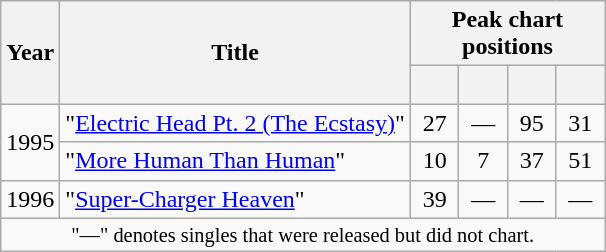<table class="wikitable" style="text-align:center">
<tr>
<th rowspan="2">Year</th>
<th rowspan="2" style="text-align:center;">Title</th>
<th colspan="4">Peak chart positions</th>
</tr>
<tr>
<th width=25px></th>
<th width=25px></th>
<th width=25px><br></th>
<th width=25px><br></th>
</tr>
<tr>
<td rowspan="2" style="text-align:left;">1995</td>
<td align="left">"<a href='#'>Electric Head Pt. 2 (The Ecstasy)</a>"</td>
<td>27</td>
<td>—</td>
<td>95</td>
<td>31</td>
</tr>
<tr>
<td align="left">"<a href='#'>More Human Than Human</a>"</td>
<td>10</td>
<td>7</td>
<td>37</td>
<td>51</td>
</tr>
<tr>
<td align="left">1996</td>
<td align="left">"<a href='#'>Super-Charger Heaven</a>"</td>
<td>39</td>
<td>—</td>
<td>—</td>
<td>—</td>
</tr>
<tr>
<td colspan=6 style=font-size:85%>"—" denotes singles that were released but did not chart.</td>
</tr>
</table>
